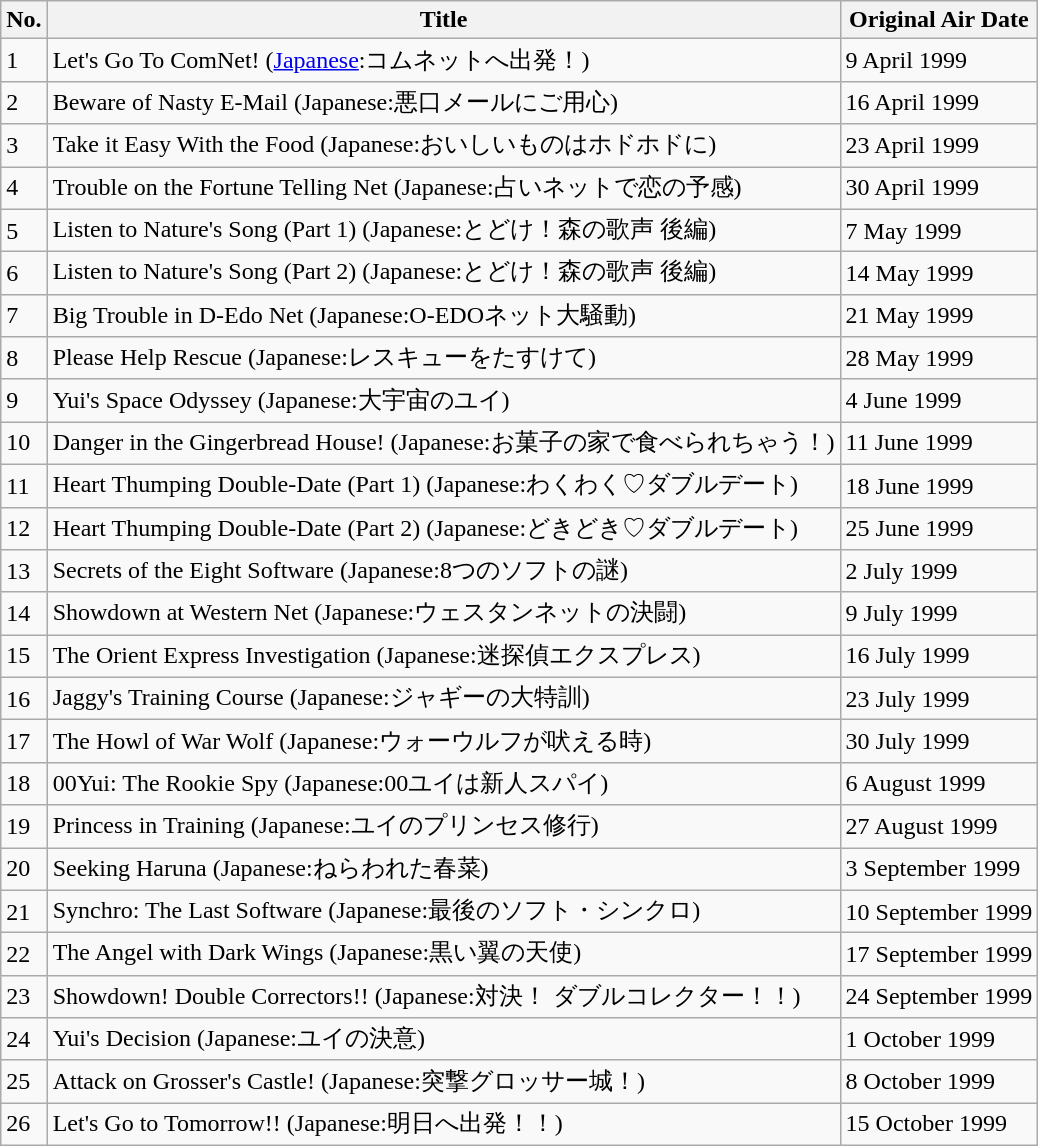<table class="wikitable">
<tr>
<th>No.</th>
<th>Title</th>
<th>Original Air Date</th>
</tr>
<tr>
<td>1</td>
<td>Let's Go To ComNet! (<a href='#'>Japanese</a>:コムネットへ出発！)</td>
<td>9 April 1999</td>
</tr>
<tr>
<td>2</td>
<td>Beware of Nasty E-Mail (Japanese:悪口メールにご用心)</td>
<td>16 April 1999</td>
</tr>
<tr>
<td>3</td>
<td>Take it Easy With the Food (Japanese:おいしいものはホドホドに)</td>
<td>23 April 1999</td>
</tr>
<tr>
<td>4</td>
<td>Trouble on the Fortune Telling Net (Japanese:占いネットで恋の予感)</td>
<td>30 April 1999</td>
</tr>
<tr>
<td>5</td>
<td>Listen to Nature's Song (Part 1) (Japanese:とどけ！森の歌声 後編)</td>
<td>7 May 1999</td>
</tr>
<tr>
<td>6</td>
<td>Listen to Nature's Song (Part 2) (Japanese:とどけ！森の歌声 後編)</td>
<td>14 May 1999</td>
</tr>
<tr>
<td>7</td>
<td>Big Trouble in D-Edo Net (Japanese:O-EDOネット大騒動)</td>
<td>21 May 1999</td>
</tr>
<tr>
<td>8</td>
<td>Please Help Rescue (Japanese:レスキューをたすけて)</td>
<td>28 May 1999</td>
</tr>
<tr>
<td>9</td>
<td>Yui's Space Odyssey (Japanese:大宇宙のユイ)</td>
<td>4 June 1999</td>
</tr>
<tr>
<td>10</td>
<td>Danger in the Gingerbread House! (Japanese:お菓子の家で食べられちゃう！)</td>
<td>11 June 1999</td>
</tr>
<tr>
<td>11</td>
<td>Heart Thumping Double-Date (Part 1) (Japanese:わくわく♡ダブルデート)</td>
<td>18 June 1999</td>
</tr>
<tr>
<td>12</td>
<td>Heart Thumping Double-Date (Part 2) (Japanese:どきどき♡ダブルデート)</td>
<td>25 June 1999</td>
</tr>
<tr>
<td>13</td>
<td>Secrets of the Eight Software (Japanese:8つのソフトの謎)</td>
<td>2 July 1999</td>
</tr>
<tr>
<td>14</td>
<td>Showdown at Western Net (Japanese:ウェスタンネットの決闘)</td>
<td>9 July 1999</td>
</tr>
<tr>
<td>15</td>
<td>The Orient Express Investigation (Japanese:迷探偵エクスプレス)</td>
<td>16 July 1999</td>
</tr>
<tr>
<td>16</td>
<td>Jaggy's Training Course (Japanese:ジャギーの大特訓)</td>
<td>23 July 1999</td>
</tr>
<tr>
<td>17</td>
<td>The Howl of War Wolf (Japanese:ウォーウルフが吠える時)</td>
<td>30 July 1999</td>
</tr>
<tr>
<td>18</td>
<td>00Yui: The Rookie Spy (Japanese:00ユイは新人スパイ)</td>
<td>6 August 1999</td>
</tr>
<tr>
<td>19</td>
<td>Princess in Training (Japanese:ユイのプリンセス修行)</td>
<td>27 August 1999</td>
</tr>
<tr>
<td>20</td>
<td>Seeking Haruna (Japanese:ねらわれた春菜)</td>
<td>3 September 1999</td>
</tr>
<tr>
<td>21</td>
<td>Synchro: The Last Software (Japanese:最後のソフト・シンクロ)</td>
<td>10 September 1999</td>
</tr>
<tr>
<td>22</td>
<td>The Angel with Dark Wings (Japanese:黒い翼の天使)</td>
<td>17 September 1999</td>
</tr>
<tr>
<td>23</td>
<td>Showdown! Double Correctors!! (Japanese:対決！ ダブルコレクター！！)</td>
<td>24 September 1999</td>
</tr>
<tr>
<td>24</td>
<td>Yui's Decision (Japanese:ユイの決意)</td>
<td>1 October 1999</td>
</tr>
<tr>
<td>25</td>
<td>Attack on Grosser's Castle! (Japanese:突撃グロッサー城！)</td>
<td>8 October 1999</td>
</tr>
<tr>
<td>26</td>
<td>Let's Go to Tomorrow!! (Japanese:明日へ出発！！)</td>
<td>15 October 1999</td>
</tr>
</table>
